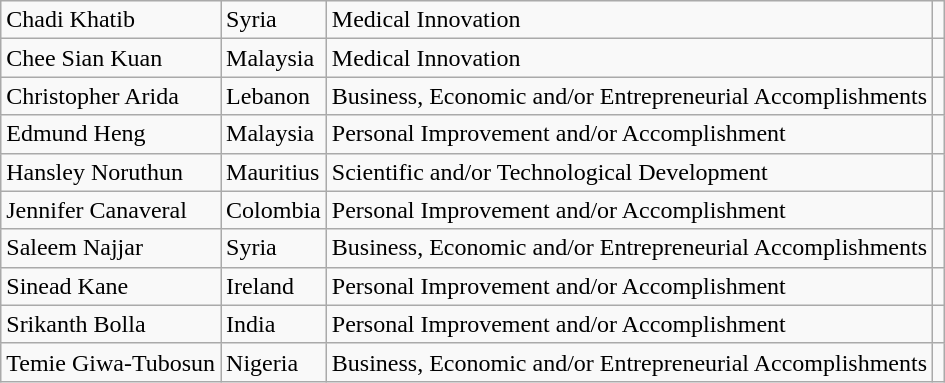<table class="wikitable">
<tr>
<td>Chadi Khatib</td>
<td>Syria</td>
<td>Medical Innovation</td>
<td></td>
</tr>
<tr>
<td>Chee Sian Kuan</td>
<td>Malaysia</td>
<td>Medical Innovation</td>
<td></td>
</tr>
<tr>
<td>Christopher Arida</td>
<td>Lebanon</td>
<td>Business, Economic and/or Entrepreneurial Accomplishments</td>
<td></td>
</tr>
<tr>
<td>Edmund Heng</td>
<td>Malaysia</td>
<td>Personal Improvement and/or Accomplishment</td>
<td></td>
</tr>
<tr>
<td>Hansley Noruthun</td>
<td>Mauritius</td>
<td>Scientific and/or Technological Development</td>
<td></td>
</tr>
<tr>
<td>Jennifer Canaveral</td>
<td>Colombia</td>
<td>Personal Improvement and/or Accomplishment</td>
<td></td>
</tr>
<tr>
<td>Saleem Najjar</td>
<td>Syria</td>
<td>Business, Economic and/or Entrepreneurial Accomplishments</td>
<td></td>
</tr>
<tr>
<td>Sinead Kane</td>
<td>Ireland</td>
<td>Personal Improvement and/or Accomplishment</td>
<td></td>
</tr>
<tr>
<td>Srikanth Bolla</td>
<td>India</td>
<td>Personal Improvement and/or Accomplishment</td>
<td></td>
</tr>
<tr>
<td>Temie Giwa-Tubosun</td>
<td>Nigeria</td>
<td>Business, Economic and/or Entrepreneurial Accomplishments</td>
<td></td>
</tr>
</table>
